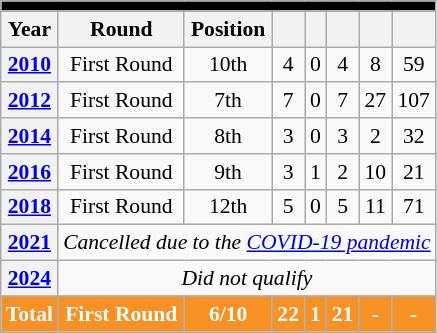<table class="wikitable" style="font-size:90%; text-align:center;">
<tr>
<th style="background:black;" colspan="8"><a href='#'></a></th>
</tr>
<tr>
<th scope="col">Year</th>
<th scope="col">Round</th>
<th scope="col">Position</th>
<th scope="col"></th>
<th scope="col"></th>
<th scope="col"></th>
<th scope="col"></th>
<th scope="col"></th>
</tr>
<tr>
<th> <a href='#'>2010</a></th>
<td>First Round</td>
<td>10th</td>
<td>4</td>
<td>0</td>
<td>4</td>
<td>8</td>
<td>59</td>
</tr>
<tr>
<th> <a href='#'>2012</a></th>
<td>First Round</td>
<td>7th</td>
<td>7</td>
<td>0</td>
<td>7</td>
<td>27</td>
<td>107</td>
</tr>
<tr>
<th> <a href='#'>2014</a></th>
<td>First Round</td>
<td>8th</td>
<td>3</td>
<td>0</td>
<td>3</td>
<td>2</td>
<td>32</td>
</tr>
<tr>
<th> <a href='#'>2016</a></th>
<td>First Round</td>
<td>9th</td>
<td>3</td>
<td>1</td>
<td>2</td>
<td>10</td>
<td>21</td>
</tr>
<tr>
<th> <a href='#'>2018</a></th>
<td>First Round</td>
<td>12th</td>
<td>5</td>
<td>0</td>
<td>5</td>
<td>11</td>
<td>71</td>
</tr>
<tr>
<th> <a href='#'>2021</a></th>
<td colspan="8"><em>Cancelled due to the <a href='#'>COVID-19 pandemic</a></em></td>
</tr>
<tr>
<th> <a href='#'>2024</a></th>
<td colspan="8"><em>Did not qualify</em></td>
</tr>
<tr>
<th style="color:white; background:#F89123;"><strong>Total</strong></th>
<th style="color:white; background:#F89123;"><strong>First Round</strong></th>
<th style="color:white; background:#F89123;"><strong>6/10</strong></th>
<th style="color:white; background:#F89123;"><strong>22</strong></th>
<th style="color:white; background:#F89123;"><strong>1</strong></th>
<th style="color:white; background:#F89123;"><strong>21</strong></th>
<th style="color:white; background:#F89123;"><strong>-</strong></th>
<th style="color:white; background:#F89123;"><strong>-</strong></th>
</tr>
</table>
